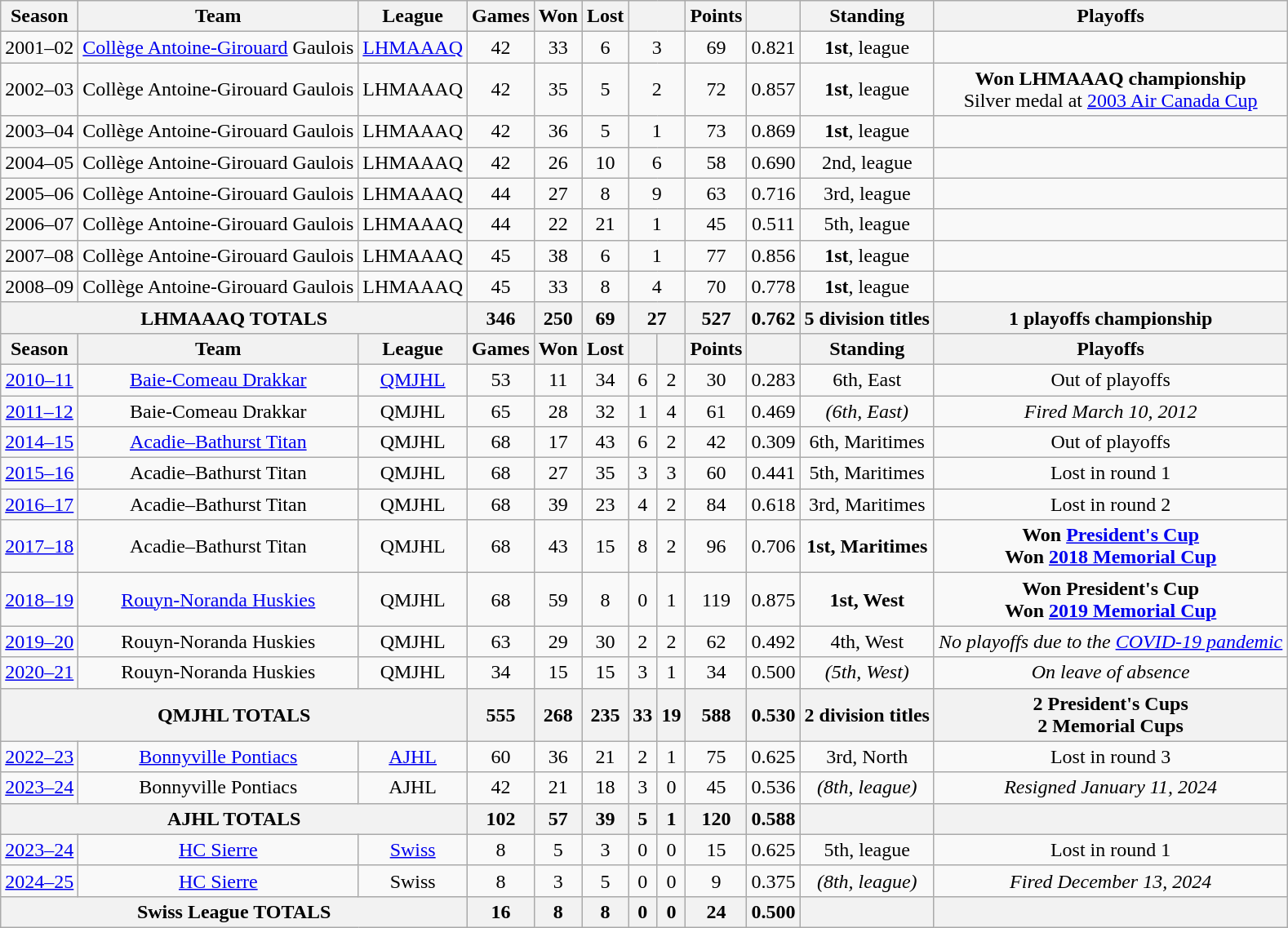<table class="wikitable">
<tr>
<th>Season</th>
<th>Team</th>
<th>League</th>
<th>Games</th>
<th>Won</th>
<th>Lost</th>
<th colspan="2"></th>
<th>Points</th>
<th></th>
<th>Standing</th>
<th>Playoffs</th>
</tr>
<tr align="center">
<td>2001–02</td>
<td><a href='#'>Collège Antoine-Girouard</a> Gaulois</td>
<td><a href='#'>LHMAAAQ</a></td>
<td>42</td>
<td>33</td>
<td>6</td>
<td colspan="2">3</td>
<td>69</td>
<td>0.821</td>
<td><strong>1st</strong>, league</td>
<td> </td>
</tr>
<tr align="center">
<td>2002–03</td>
<td>Collège Antoine-Girouard Gaulois</td>
<td>LHMAAAQ</td>
<td>42</td>
<td>35</td>
<td>5</td>
<td colspan="2">2</td>
<td>72</td>
<td>0.857</td>
<td><strong>1st</strong>, league</td>
<td><strong>Won LHMAAAQ championship</strong><br>Silver medal at <a href='#'>2003 Air Canada Cup</a></td>
</tr>
<tr align="center">
<td>2003–04</td>
<td>Collège Antoine-Girouard Gaulois</td>
<td>LHMAAAQ</td>
<td>42</td>
<td>36</td>
<td>5</td>
<td colspan="2">1</td>
<td>73</td>
<td>0.869</td>
<td><strong>1st</strong>, league</td>
<td> </td>
</tr>
<tr align="center">
<td>2004–05</td>
<td>Collège Antoine-Girouard Gaulois</td>
<td>LHMAAAQ</td>
<td>42</td>
<td>26</td>
<td>10</td>
<td colspan="2">6</td>
<td>58</td>
<td>0.690</td>
<td>2nd, league</td>
<td> </td>
</tr>
<tr align="center">
<td>2005–06</td>
<td>Collège Antoine-Girouard Gaulois</td>
<td>LHMAAAQ</td>
<td>44</td>
<td>27</td>
<td>8</td>
<td colspan="2">9</td>
<td>63</td>
<td>0.716</td>
<td>3rd, league</td>
<td> </td>
</tr>
<tr align="center">
<td>2006–07</td>
<td>Collège Antoine-Girouard Gaulois</td>
<td>LHMAAAQ</td>
<td>44</td>
<td>22</td>
<td>21</td>
<td colspan="2">1</td>
<td>45</td>
<td>0.511</td>
<td>5th, league</td>
<td> </td>
</tr>
<tr align="center">
<td>2007–08</td>
<td>Collège Antoine-Girouard Gaulois</td>
<td>LHMAAAQ</td>
<td>45</td>
<td>38</td>
<td>6</td>
<td colspan="2">1</td>
<td>77</td>
<td>0.856</td>
<td><strong>1st</strong>, league</td>
<td> </td>
</tr>
<tr align="center">
<td>2008–09</td>
<td>Collège Antoine-Girouard Gaulois</td>
<td>LHMAAAQ</td>
<td>45</td>
<td>33</td>
<td>8</td>
<td colspan="2">4</td>
<td>70</td>
<td>0.778</td>
<td><strong>1st</strong>, league</td>
<td> </td>
</tr>
<tr>
<th colspan="3">LHMAAAQ TOTALS</th>
<th>346</th>
<th>250</th>
<th>69</th>
<th colspan="2">27</th>
<th>527</th>
<th>0.762</th>
<th>5 division titles</th>
<th>1 playoffs championship</th>
</tr>
<tr>
<th>Season</th>
<th>Team</th>
<th>League</th>
<th>Games</th>
<th>Won</th>
<th>Lost</th>
<th></th>
<th></th>
<th>Points</th>
<th></th>
<th>Standing</th>
<th>Playoffs</th>
</tr>
<tr align="center">
<td><a href='#'>2010–11</a></td>
<td><a href='#'>Baie-Comeau Drakkar</a></td>
<td><a href='#'>QMJHL</a></td>
<td>53</td>
<td>11</td>
<td>34</td>
<td>6</td>
<td>2</td>
<td>30</td>
<td>0.283</td>
<td>6th, East</td>
<td>Out of playoffs</td>
</tr>
<tr align="center">
<td><a href='#'>2011–12</a></td>
<td>Baie-Comeau Drakkar</td>
<td>QMJHL</td>
<td>65</td>
<td>28</td>
<td>32</td>
<td>1</td>
<td>4</td>
<td>61</td>
<td>0.469</td>
<td><em>(6th, East)</em></td>
<td><em>Fired March 10, 2012</em></td>
</tr>
<tr align="center">
<td><a href='#'>2014–15</a></td>
<td><a href='#'>Acadie–Bathurst Titan</a></td>
<td>QMJHL</td>
<td>68</td>
<td>17</td>
<td>43</td>
<td>6</td>
<td>2</td>
<td>42</td>
<td>0.309</td>
<td>6th, Maritimes</td>
<td>Out of playoffs</td>
</tr>
<tr align="center">
<td><a href='#'>2015–16</a></td>
<td>Acadie–Bathurst Titan</td>
<td>QMJHL</td>
<td>68</td>
<td>27</td>
<td>35</td>
<td>3</td>
<td>3</td>
<td>60</td>
<td>0.441</td>
<td>5th, Maritimes</td>
<td>Lost in round 1</td>
</tr>
<tr align="center">
<td><a href='#'>2016–17</a></td>
<td>Acadie–Bathurst Titan</td>
<td>QMJHL</td>
<td>68</td>
<td>39</td>
<td>23</td>
<td>4</td>
<td>2</td>
<td>84</td>
<td>0.618</td>
<td>3rd, Maritimes</td>
<td>Lost in round 2</td>
</tr>
<tr align="center">
<td><a href='#'>2017–18</a></td>
<td>Acadie–Bathurst Titan</td>
<td>QMJHL</td>
<td>68</td>
<td>43</td>
<td>15</td>
<td>8</td>
<td>2</td>
<td>96</td>
<td>0.706</td>
<td><strong>1st, Maritimes</strong></td>
<td><strong>Won <a href='#'>President's Cup</a></strong><br><strong>Won <a href='#'>2018 Memorial Cup</a></strong></td>
</tr>
<tr align="center">
<td><a href='#'>2018–19</a></td>
<td><a href='#'>Rouyn-Noranda Huskies</a></td>
<td>QMJHL</td>
<td>68</td>
<td>59</td>
<td>8</td>
<td>0</td>
<td>1</td>
<td>119</td>
<td>0.875</td>
<td><strong>1st, West</strong></td>
<td><strong>Won President's Cup</strong><br><strong>Won <a href='#'>2019 Memorial Cup</a></strong></td>
</tr>
<tr align="center">
<td><a href='#'>2019–20</a></td>
<td>Rouyn-Noranda Huskies</td>
<td>QMJHL</td>
<td>63</td>
<td>29</td>
<td>30</td>
<td>2</td>
<td>2</td>
<td>62</td>
<td>0.492</td>
<td>4th, West</td>
<td><em>No playoffs due to the <a href='#'>COVID-19 pandemic</a></em></td>
</tr>
<tr align="center">
<td><a href='#'>2020–21</a></td>
<td>Rouyn-Noranda Huskies</td>
<td>QMJHL</td>
<td>34</td>
<td>15</td>
<td>15</td>
<td>3</td>
<td>1</td>
<td>34</td>
<td>0.500</td>
<td><em>(5th, West)</em></td>
<td><em>On leave of absence</em></td>
</tr>
<tr>
<th colspan="3">QMJHL TOTALS</th>
<th>555</th>
<th>268</th>
<th>235</th>
<th>33</th>
<th>19</th>
<th>588</th>
<th>0.530</th>
<th>2 division titles</th>
<th>2 President's Cups<br>2 Memorial Cups</th>
</tr>
<tr align="center">
<td><a href='#'>2022–23</a></td>
<td><a href='#'>Bonnyville Pontiacs</a></td>
<td><a href='#'>AJHL</a></td>
<td>60</td>
<td>36</td>
<td>21</td>
<td>2</td>
<td>1</td>
<td>75</td>
<td>0.625</td>
<td>3rd, North</td>
<td>Lost in round 3</td>
</tr>
<tr align="center">
<td><a href='#'>2023–24</a></td>
<td>Bonnyville Pontiacs</td>
<td>AJHL</td>
<td>42</td>
<td>21</td>
<td>18</td>
<td>3</td>
<td>0</td>
<td>45</td>
<td>0.536</td>
<td><em>(8th, league)</em></td>
<td><em>Resigned January 11, 2024</em></td>
</tr>
<tr>
<th colspan="3">AJHL TOTALS</th>
<th>102</th>
<th>57</th>
<th>39</th>
<th>5</th>
<th>1</th>
<th>120</th>
<th>0.588</th>
<th> </th>
<th> </th>
</tr>
<tr align="center">
<td><a href='#'>2023–24</a></td>
<td><a href='#'>HC Sierre</a></td>
<td><a href='#'>Swiss</a></td>
<td>8</td>
<td>5</td>
<td>3</td>
<td>0</td>
<td>0</td>
<td>15</td>
<td>0.625</td>
<td>5th, league</td>
<td>Lost in round 1</td>
</tr>
<tr align="center">
<td><a href='#'>2024–25</a></td>
<td><a href='#'>HC Sierre</a></td>
<td>Swiss</td>
<td>8</td>
<td>3</td>
<td>5</td>
<td>0</td>
<td>0</td>
<td>9</td>
<td>0.375</td>
<td><em>(8th, league)</em></td>
<td><em>Fired December 13, 2024</em></td>
</tr>
<tr>
<th colspan="3">Swiss League TOTALS</th>
<th>16</th>
<th>8</th>
<th>8</th>
<th>0</th>
<th>0</th>
<th>24</th>
<th>0.500</th>
<th> </th>
<th> </th>
</tr>
</table>
